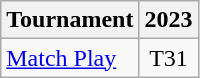<table class="wikitable" style="text-align:center;">
<tr>
<th>Tournament</th>
<th>2023</th>
</tr>
<tr>
<td align="left"><a href='#'>Match Play</a></td>
<td>T31</td>
</tr>
</table>
